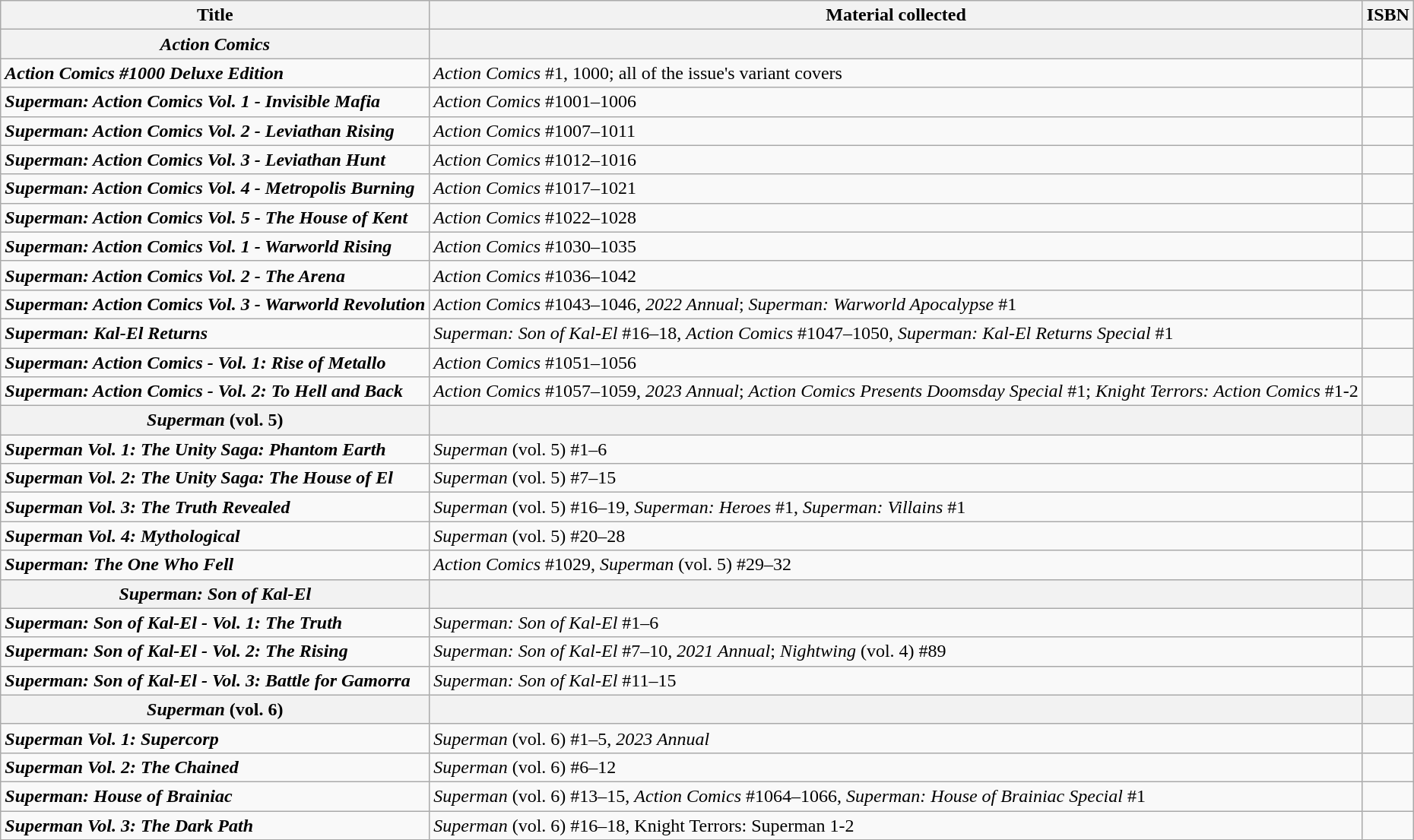<table class="wikitable">
<tr>
<th>Title</th>
<th>Material collected</th>
<th>ISBN</th>
</tr>
<tr>
<th><em>Action Comics</em></th>
<th></th>
<th></th>
</tr>
<tr>
<td><strong><em>Action Comics #1000 Deluxe Edition</em></strong></td>
<td><em>Action Comics</em> #1, 1000; all of the issue's variant covers</td>
<td></td>
</tr>
<tr>
<td><strong><em>Superman: Action Comics Vol. 1 - Invisible Mafia</em></strong></td>
<td><em>Action Comics</em> #1001–1006</td>
<td></td>
</tr>
<tr>
<td><strong><em>Superman: Action Comics Vol. 2 - Leviathan Rising</em></strong></td>
<td><em>Action Comics</em> #1007–1011</td>
<td></td>
</tr>
<tr>
<td><strong><em>Superman: Action Comics Vol. 3 - Leviathan Hunt</em></strong></td>
<td><em>Action Comics</em> #1012–1016</td>
<td></td>
</tr>
<tr>
<td><strong><em>Superman: Action Comics Vol. 4 - Metropolis Burning</em></strong></td>
<td><em>Action Comics</em> #1017–1021</td>
<td></td>
</tr>
<tr>
<td><strong><em>Superman: Action Comics Vol. 5 - The House of Kent</em></strong></td>
<td><em>Action Comics</em> #1022–1028</td>
<td></td>
</tr>
<tr>
<td><strong><em>Superman: Action Comics Vol. 1 - Warworld Rising</em></strong></td>
<td><em>Action Comics</em> #1030–1035</td>
<td></td>
</tr>
<tr>
<td><strong><em>Superman: Action Comics Vol. 2 - The Arena</em></strong></td>
<td><em>Action Comics</em> #1036–1042</td>
<td></td>
</tr>
<tr>
<td><strong><em>Superman: Action Comics Vol. 3 - Warworld Revolution</em></strong></td>
<td><em>Action Comics</em> #1043–1046, <em>2022 Annual</em>; <em>Superman: Warworld Apocalypse</em> #1</td>
<td></td>
</tr>
<tr>
<td><strong><em>Superman: Kal-El Returns</em></strong></td>
<td><em>Superman: Son of Kal-El</em> #16–18, <em>Action Comics</em> #1047–1050, <em>Superman: Kal-El Returns Special</em> #1</td>
<td></td>
</tr>
<tr>
<td><strong><em>Superman: Action Comics - Vol. 1: Rise of Metallo</em></strong></td>
<td><em>Action Comics</em> #1051–1056</td>
<td></td>
</tr>
<tr>
<td><strong><em>Superman: Action Comics - Vol. 2: To Hell and Back</em></strong></td>
<td><em>Action Comics</em> #1057–1059, <em>2023 Annual</em>; <em>Action Comics Presents Doomsday Special</em> #1; <em>Knight Terrors: Action Comics</em> #1-2</td>
<td></td>
</tr>
<tr>
<th><em>Superman</em> (vol. 5)</th>
<th></th>
<th></th>
</tr>
<tr>
<td><strong><em>Superman Vol. 1: The Unity Saga: Phantom Earth</em></strong></td>
<td><em>Superman</em> (vol. 5) #1–6</td>
<td></td>
</tr>
<tr>
<td><strong><em>Superman Vol. 2: The Unity Saga: The House of El</em></strong></td>
<td><em>Superman</em> (vol. 5) #7–15</td>
<td></td>
</tr>
<tr>
<td><strong><em>Superman Vol. 3: The Truth Revealed</em></strong></td>
<td><em>Superman</em> (vol. 5) #16–19, <em>Superman: Heroes</em> #1, <em>Superman: Villains</em> #1</td>
<td></td>
</tr>
<tr>
<td><strong><em>Superman Vol. 4: Mythological</em></strong></td>
<td><em>Superman</em> (vol. 5) #20–28</td>
<td></td>
</tr>
<tr>
<td><strong><em>Superman: The One Who Fell</em></strong></td>
<td><em>Action Comics</em> #1029, <em>Superman</em> (vol. 5) #29–32</td>
<td></td>
</tr>
<tr>
<th><strong><em>Superman: Son of Kal-El</em></strong></th>
<th></th>
<th></th>
</tr>
<tr>
<td><strong><em>Superman: Son of Kal-El - Vol. 1: The Truth</em></strong></td>
<td><em>Superman: Son of Kal-El</em> #1–6</td>
<td></td>
</tr>
<tr>
<td><strong><em>Superman: Son of Kal-El - Vol. 2: The Rising</em></strong></td>
<td><em>Superman: Son of Kal-El</em> #7–10, <em>2021 Annual</em>; <em>Nightwing</em> (vol. 4) #89</td>
<td></td>
</tr>
<tr>
<td><strong><em>Superman: Son of Kal-El - Vol. 3: Battle for Gamorra</em></strong></td>
<td><em>Superman: Son of Kal-El</em> #11–15</td>
<td></td>
</tr>
<tr>
<th><em>Superman</em> (vol. 6)</th>
<th></th>
<th></th>
</tr>
<tr>
<td><strong><em>Superman Vol. 1: Supercorp</em></strong></td>
<td><em>Superman</em> (vol. 6) #1–5, <em>2023 Annual</em></td>
<td></td>
</tr>
<tr>
<td><strong><em>Superman Vol. 2: The Chained</em></strong></td>
<td><em>Superman</em> (vol. 6) #6–12</td>
<td></td>
</tr>
<tr>
<td><strong><em>Superman: House of Brainiac</em></strong></td>
<td><em>Superman</em> (vol. 6) #13–15, <em>Action Comics</em> #1064–1066, <em>Superman: House of Brainiac Special</em> #1</td>
<td></td>
</tr>
<tr>
<td><strong><em>Superman Vol. 3: The Dark Path  </em></strong></td>
<td><em>Superman</em> (vol. 6) #16–18, Knight Terrors: Superman 1-2</td>
<td></td>
</tr>
</table>
